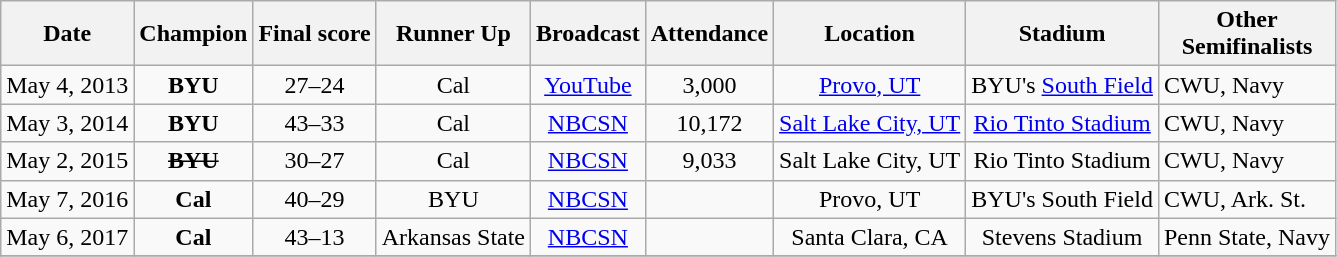<table class=wikitable>
<tr>
<th>Date</th>
<th>Champion</th>
<th>Final score</th>
<th>Runner Up</th>
<th>Broadcast</th>
<th>Attendance</th>
<th>Location</th>
<th>Stadium</th>
<th>Other <br> Semifinalists</th>
</tr>
<tr>
<td>May 4, 2013</td>
<td align=center><strong>BYU</strong></td>
<td align=center>27–24</td>
<td align=center>Cal</td>
<td align=center><a href='#'>YouTube</a></td>
<td align=center>3,000</td>
<td align=center><a href='#'>Provo, UT</a></td>
<td align=center>BYU's <a href='#'>South Field</a></td>
<td>CWU, Navy</td>
</tr>
<tr>
<td>May 3, 2014</td>
<td align=center><strong>BYU</strong></td>
<td align=center>43–33</td>
<td align=center>Cal</td>
<td align=center><a href='#'>NBCSN</a></td>
<td align=center>10,172</td>
<td align=center><a href='#'>Salt Lake City, UT</a></td>
<td align=center><a href='#'>Rio Tinto Stadium</a></td>
<td>CWU, Navy</td>
</tr>
<tr>
<td>May 2, 2015</td>
<td align=center><s><strong>BYU</strong></s></td>
<td align=center>30–27</td>
<td align=center>Cal</td>
<td align=center><a href='#'>NBCSN</a></td>
<td align=center>9,033</td>
<td align=center>Salt Lake City, UT</td>
<td align=center>Rio Tinto Stadium</td>
<td>CWU, Navy</td>
</tr>
<tr>
<td>May 7, 2016</td>
<td align=center><strong>Cal</strong></td>
<td align=center>40–29</td>
<td align=center>BYU</td>
<td align=center><a href='#'>NBCSN</a></td>
<td align=center></td>
<td align=center>Provo, UT</td>
<td align=center>BYU's South Field</td>
<td>CWU, Ark. St.</td>
</tr>
<tr>
<td>May 6, 2017</td>
<td align=center><strong>Cal</strong></td>
<td align="center">43–13</td>
<td align="center">Arkansas State</td>
<td align="center"><a href='#'>NBCSN</a></td>
<td align=center></td>
<td align=center>Santa Clara, CA</td>
<td align=center>Stevens Stadium</td>
<td>Penn State, Navy</td>
</tr>
<tr>
</tr>
</table>
